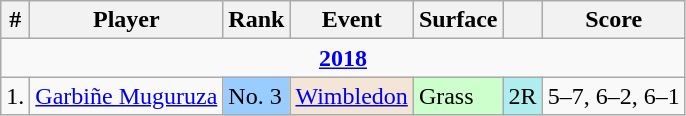<table class="wikitable sortable">
<tr>
<th>#</th>
<th>Player</th>
<th>Rank</th>
<th>Event</th>
<th>Surface</th>
<th></th>
<th>Score</th>
</tr>
<tr>
<td colspan=7 style=text-align:center><strong><a href='#'>2018</a></strong></td>
</tr>
<tr>
<td>1.</td>
<td> <a href='#'>Garbiñe Muguruza</a></td>
<td style="background:#99ccff;">No. 3</td>
<td bgcolor=f3e6d7><a href='#'>Wimbledon</a></td>
<td bgcolor=ccffcc>Grass</td>
<td bgcolor=afeeee>2R</td>
<td>5–7, 6–2, 6–1</td>
</tr>
</table>
